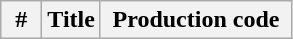<table class="wikitable plainrowheaders">
<tr>
<th width="20">#</th>
<th>Title</th>
<th width="120">Production code<br>











</th>
</tr>
</table>
